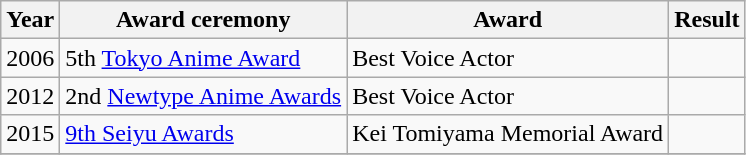<table class="wikitable sortable">
<tr>
<th>Year</th>
<th>Award ceremony</th>
<th>Award</th>
<th>Result</th>
</tr>
<tr>
<td>2006</td>
<td>5th <a href='#'>Tokyo Anime Award</a></td>
<td>Best Voice Actor</td>
<td></td>
</tr>
<tr>
<td>2012</td>
<td>2nd <a href='#'>Newtype Anime Awards</a></td>
<td>Best Voice Actor</td>
<td></td>
</tr>
<tr>
<td>2015</td>
<td><a href='#'>9th Seiyu Awards</a></td>
<td>Kei Tomiyama Memorial Award</td>
<td></td>
</tr>
<tr>
</tr>
</table>
